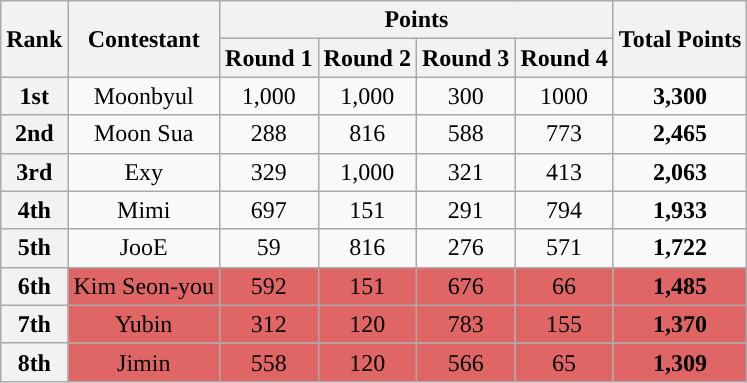<table class="wikitable plainrowheaders sortable" style="text-align:center;">
<tr>
<th scope="col" rowspan="2">Rank</th>
<th scope="col" rowspan="2">Contestant</th>
<th colspan="4">Points</th>
<th scope="col" rowspan="2">Total Points</th>
</tr>
<tr>
<th>Round 1</th>
<th>Round 2</th>
<th>Round 3</th>
<th>Round 4</th>
</tr>
<tr>
<th>1st</th>
<td>Moonbyul</td>
<td>1,000</td>
<td>1,000</td>
<td>300</td>
<td>1000</td>
<td><strong>3,300</strong></td>
</tr>
<tr>
<th>2nd</th>
<td>Moon Sua</td>
<td>288</td>
<td>816</td>
<td>588</td>
<td>773</td>
<td><strong>2,465</strong></td>
</tr>
<tr>
<th>3rd</th>
<td>Exy</td>
<td>329</td>
<td>1,000</td>
<td>321</td>
<td>413</td>
<td><strong>2,063</strong></td>
</tr>
<tr>
<th>4th</th>
<td>Mimi</td>
<td>697</td>
<td>151</td>
<td>291</td>
<td>794</td>
<td><strong>1,933</strong></td>
</tr>
<tr>
<th>5th</th>
<td>JooE</td>
<td>59</td>
<td>816</td>
<td>276</td>
<td>571</td>
<td><strong>1,722</strong></td>
</tr>
<tr>
<th>6th</th>
<td style="background:#E06666">Kim Seon-you</td>
<td style="background:#E06666">592</td>
<td style="background:#E06666">151</td>
<td style="background:#E06666">676</td>
<td style="background:#E06666">66</td>
<td style="background:#E06666"><strong>1,485</strong></td>
</tr>
<tr>
<th>7th</th>
<td style="background:#E06666">Yubin</td>
<td style="background:#E06666">312</td>
<td style="background:#E06666">120</td>
<td style="background:#E06666">783</td>
<td style="background:#E06666">155</td>
<td style="background:#E06666"><strong>1,370</strong></td>
</tr>
<tr>
<th>8th</th>
<td style="background:#E06666">Jimin</td>
<td style="background:#E06666">558</td>
<td style="background:#E06666">120</td>
<td style="background:#E06666">566</td>
<td style="background:#E06666">65</td>
<td style="background:#E06666"><strong>1,309</strong></td>
</tr>
</table>
